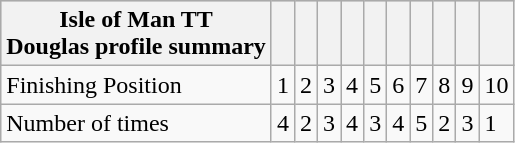<table class="wikitable">
<tr style="background:#CCCCCC;">
<th>Isle of Man TT <br>Douglas profile summary</th>
<th></th>
<th></th>
<th></th>
<th></th>
<th></th>
<th></th>
<th></th>
<th></th>
<th></th>
<th></th>
</tr>
<tr>
<td>Finishing Position</td>
<td>1</td>
<td>2</td>
<td>3</td>
<td>4</td>
<td>5</td>
<td>6</td>
<td>7</td>
<td>8</td>
<td>9</td>
<td>10</td>
</tr>
<tr>
<td>Number of times</td>
<td>4</td>
<td>2</td>
<td>3</td>
<td>4</td>
<td>3</td>
<td>4</td>
<td>5</td>
<td>2</td>
<td>3</td>
<td>1</td>
</tr>
</table>
